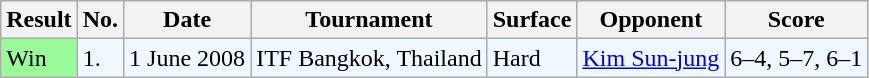<table class="sortable wikitable">
<tr>
<th>Result</th>
<th>No.</th>
<th>Date</th>
<th>Tournament</th>
<th>Surface</th>
<th>Opponent</th>
<th class="unsortable">Score</th>
</tr>
<tr style="background:#f0f8ff;">
<td style="background:#98fb98;">Win</td>
<td>1.</td>
<td>1 June 2008</td>
<td>ITF Bangkok, Thailand</td>
<td>Hard</td>
<td> <a href='#'>Kim Sun-jung</a></td>
<td>6–4, 5–7, 6–1</td>
</tr>
</table>
